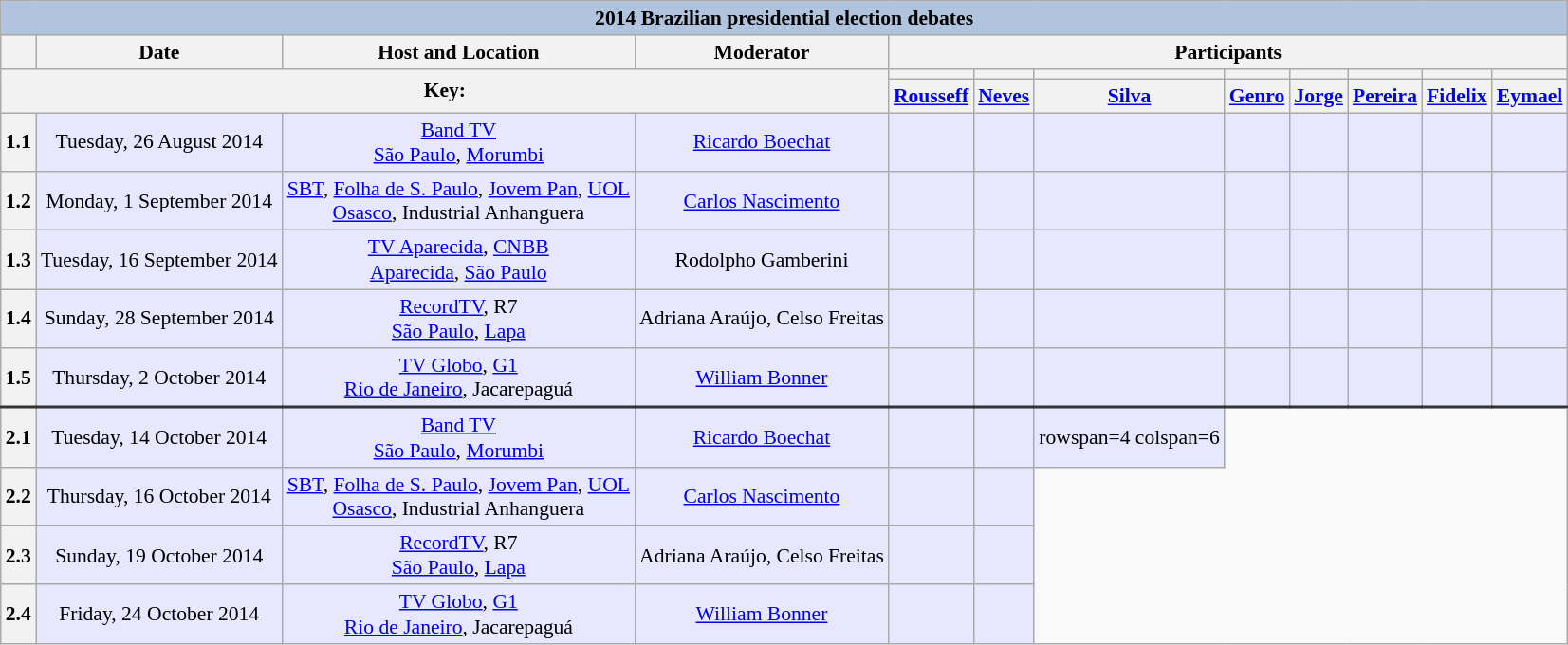<table class=wikitable style="font-size:90%; line-height:1.2">
<tr>
<th colspan=12 style=background:#B0C4DE>2014 Brazilian presidential election debates</th>
</tr>
<tr>
<th style=white-space:nowrap> </th>
<th>Date</th>
<th>Host and Location</th>
<th>Moderator</th>
<th colspan=8 scope=col>Participants</th>
</tr>
<tr>
<th colspan=4 rowspan=2>Key:<br></th>
<th scope=col style=background:><small><a href='#'></a></small></th>
<th scope=col style=background:><small><a href='#'></a></small></th>
<th scope=col style=background:><small><a href='#'></a></small></th>
<th scope=col style=background:><small><a href='#'></a></small></th>
<th scope=col style=background:><small><a href='#'></a></small></th>
<th scope=col style=background:><small><a href='#'></a></small></th>
<th scope=col style=background:><small><a href='#'></a></small></th>
<th scope=col style=background:><small><a href='#'></a></small></th>
</tr>
<tr>
<th><a href='#'>Rousseff</a></th>
<th><a href='#'>Neves</a></th>
<th><a href='#'>Silva</a></th>
<th><a href='#'>Genro</a></th>
<th><a href='#'>Jorge</a></th>
<th><a href='#'>Pereira</a></th>
<th><a href='#'>Fidelix</a></th>
<th><a href='#'>Eymael</a></th>
</tr>
<tr style=background:#e7e7ff>
<th>1.1</th>
<td style="white-space:nowrap; text-align:center">Tuesday, 26 August 2014</td>
<td style="white-space:nowrap; text-align:center"><a href='#'>Band TV</a><br><a href='#'>São Paulo</a>, <a href='#'>Morumbi</a></td>
<td style="white-space:nowrap; text-align:center"><a href='#'>Ricardo Boechat</a></td>
<td></td>
<td></td>
<td></td>
<td></td>
<td></td>
<td></td>
<td></td>
<td></td>
</tr>
<tr style=background:#e7e7ff>
<th>1.2</th>
<td style="white-space:nowrap; text-align:center">Monday, 1 September 2014</td>
<td style="white-space:nowrap; text-align:center"><a href='#'>SBT</a>, <a href='#'>Folha de S. Paulo</a>, <a href='#'>Jovem Pan</a>, <a href='#'>UOL</a><br><a href='#'>Osasco</a>, Industrial Anhanguera</td>
<td style="white-space:nowrap; text-align:center"><a href='#'>Carlos Nascimento</a></td>
<td></td>
<td></td>
<td></td>
<td></td>
<td></td>
<td></td>
<td></td>
<td></td>
</tr>
<tr style=background:#e7e7ff>
<th>1.3</th>
<td style="white-space:nowrap; text-align:center">Tuesday, 16 September 2014</td>
<td style="white-space:nowrap; text-align:center"><a href='#'>TV Aparecida</a>, <a href='#'>CNBB</a><br><a href='#'>Aparecida</a>, <a href='#'>São Paulo</a></td>
<td style="white-space:nowrap; text-align:center">Rodolpho Gamberini</td>
<td></td>
<td></td>
<td></td>
<td></td>
<td></td>
<td></td>
<td></td>
<td></td>
</tr>
<tr style=background:#e7e7ff>
<th>1.4</th>
<td style="white-space:nowrap; text-align:center">Sunday, 28 September 2014</td>
<td style="white-space:nowrap; text-align:center"><a href='#'>RecordTV</a>, R7<br><a href='#'>São Paulo</a>, <a href='#'>Lapa</a></td>
<td style="white-space:nowrap; text-align:center">Adriana Araújo, Celso Freitas</td>
<td></td>
<td></td>
<td></td>
<td></td>
<td></td>
<td></td>
<td></td>
<td></td>
</tr>
<tr style=background:#e7e7ff>
<th>1.5</th>
<td style="white-space:nowrap; text-align:center">Thursday, 2 October 2014</td>
<td style="white-space:nowrap; text-align:center"><a href='#'>TV Globo</a>, <a href='#'>G1</a><br><a href='#'>Rio de Janeiro</a>, Jacarepaguá</td>
<td style="white-space:nowrap; text-align:center"><a href='#'>William Bonner</a></td>
<td></td>
<td></td>
<td></td>
<td></td>
<td></td>
<td></td>
<td></td>
<td></td>
</tr>
<tr style="background:#e7e7ff; border-top: 2px solid #333333">
<th>2.1</th>
<td style="white-space:nowrap; text-align:center">Tuesday, 14 October 2014</td>
<td style="white-space:nowrap; text-align:center"><a href='#'>Band TV</a><br><a href='#'>São Paulo</a>, <a href='#'>Morumbi</a></td>
<td style="white-space:nowrap; text-align:center"><a href='#'>Ricardo Boechat</a></td>
<td></td>
<td></td>
<td>rowspan=4 colspan=6 </td>
</tr>
<tr style=background:#e7e7ff>
<th>2.2</th>
<td style="white-space:nowrap; text-align:center">Thursday, 16 October 2014</td>
<td style="white-space:nowrap; text-align:center"><a href='#'>SBT</a>, <a href='#'>Folha de S. Paulo</a>, <a href='#'>Jovem Pan</a>, <a href='#'>UOL</a><br><a href='#'>Osasco</a>, Industrial Anhanguera</td>
<td style="white-space:nowrap; text-align:center"><a href='#'>Carlos Nascimento</a></td>
<td></td>
<td></td>
</tr>
<tr style=background:#e7e7ff>
<th>2.3</th>
<td style="white-space:nowrap; text-align:center">Sunday, 19 October 2014</td>
<td style="white-space:nowrap; text-align:center"><a href='#'>RecordTV</a>, R7<br><a href='#'>São Paulo</a>, <a href='#'>Lapa</a></td>
<td style="white-space:nowrap; text-align:center">Adriana Araújo, Celso Freitas</td>
<td></td>
<td></td>
</tr>
<tr style=background:#e7e7ff>
<th>2.4</th>
<td style="white-space:nowrap; text-align:center">Friday, 24 October 2014</td>
<td style="white-space:nowrap; text-align:center"><a href='#'>TV Globo</a>, <a href='#'>G1</a><br><a href='#'>Rio de Janeiro</a>, Jacarepaguá</td>
<td style="white-space:nowrap; text-align:center"><a href='#'>William Bonner</a></td>
<td></td>
<td></td>
</tr>
</table>
